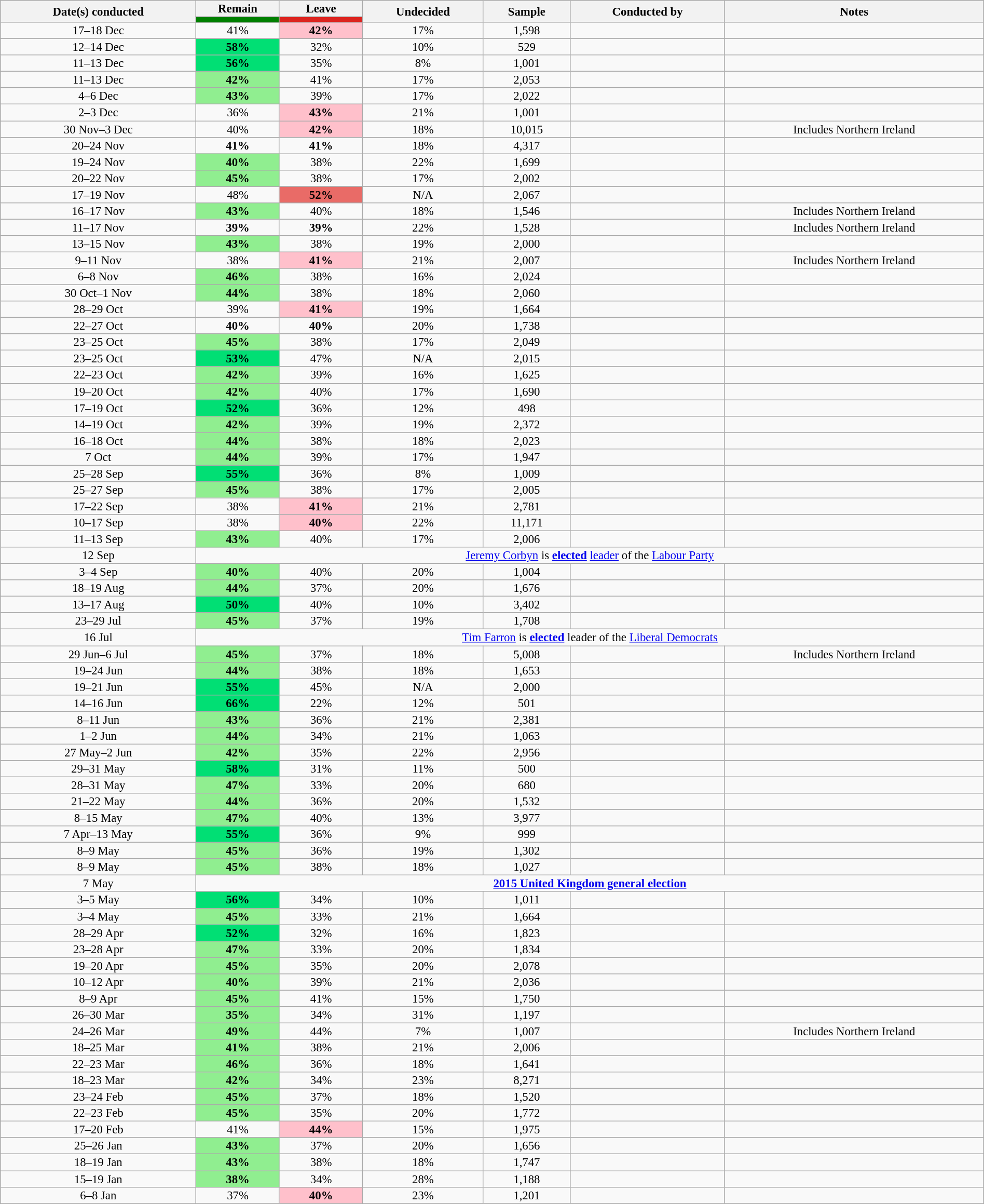<table class="wikitable sortable collapsible" style="text-align:center; font-size:95%; line-height:14px; width:100%">
<tr>
<th rowspan="2">Date(s) conducted</th>
<th>Remain</th>
<th>Leave</th>
<th rowspan="2">Undecided</th>
<th rowspan="2">Sample</th>
<th rowspan="2">Conducted by</th>
<th rowspan="2">Notes</th>
</tr>
<tr>
<th style="background:green; color:white; width:100px"></th>
<th style="background:#dc241f; color:white; width:100px"></th>
</tr>
<tr>
<td data-sort-value="2015-12-18">17–18 Dec</td>
<td>41%</td>
<td style="background:pink"><strong>42%</strong></td>
<td>17%</td>
<td>1,598</td>
<td></td>
<td></td>
</tr>
<tr>
<td data-sort-value="2015-12-14">12–14 Dec</td>
<td style="background: rgb(1,223,116);"><strong>58%</strong></td>
<td>32%</td>
<td>10%</td>
<td>529</td>
<td></td>
<td></td>
</tr>
<tr>
<td data-sort-value="2015-12-13">11–13 Dec</td>
<td style="background: rgb(1,223,116);"><strong>56%</strong></td>
<td>35%</td>
<td>8%</td>
<td>1,001</td>
<td></td>
<td></td>
</tr>
<tr>
<td data-sort-value="2015-12-13">11–13 Dec</td>
<td style="background:lightgreen"><strong>42%</strong></td>
<td>41%</td>
<td>17%</td>
<td>2,053</td>
<td></td>
<td></td>
</tr>
<tr>
<td data-sort-value="2015-12-06">4–6 Dec</td>
<td style="background:lightgreen"><strong>43%</strong></td>
<td>39%</td>
<td>17%</td>
<td>2,022</td>
<td></td>
<td></td>
</tr>
<tr>
<td data-sort-value="2015-12-03">2–3 Dec</td>
<td>36%</td>
<td style="background:pink"><strong>43%</strong></td>
<td>21%</td>
<td>1,001</td>
<td></td>
<td></td>
</tr>
<tr>
<td data-sort-value="2015-12-03">30 Nov–3 Dec</td>
<td>40%</td>
<td style="background:pink"><strong>42%</strong></td>
<td>18%</td>
<td>10,015</td>
<td></td>
<td>Includes Northern Ireland</td>
</tr>
<tr>
<td data-sort-value="2015-11-24">20–24 Nov</td>
<td><strong>41%</strong></td>
<td><strong>41%</strong></td>
<td>18%</td>
<td>4,317</td>
<td></td>
<td></td>
</tr>
<tr>
<td data-sort-value="2015-11-24">19–24 Nov</td>
<td style="background:lightgreen"><strong>40%</strong></td>
<td>38%</td>
<td>22%</td>
<td>1,699</td>
<td></td>
<td></td>
</tr>
<tr>
<td data-sort-value="2015-11-22">20–22 Nov</td>
<td style="background:lightgreen"><strong>45%</strong></td>
<td>38%</td>
<td>17%</td>
<td>2,002</td>
<td></td>
<td></td>
</tr>
<tr>
<td data-sort-value="2015-11-19">17–19 Nov</td>
<td>48%</td>
<td style="background: rgb(233, 107, 103);"><strong>52%</strong></td>
<td>N/A</td>
<td>2,067</td>
<td></td>
<td></td>
</tr>
<tr>
<td data-sort-value="2015-11-17">16–17 Nov</td>
<td style="background:lightgreen"><strong>43%</strong></td>
<td>40%</td>
<td>18%</td>
<td>1,546</td>
<td></td>
<td>Includes Northern Ireland</td>
</tr>
<tr>
<td data-sort-value="2015-11-17">11–17 Nov</td>
<td><strong>39%</strong></td>
<td><strong>39%</strong></td>
<td>22%</td>
<td>1,528</td>
<td></td>
<td>Includes Northern Ireland</td>
</tr>
<tr>
<td data-sort-value="2015-11-15">13–15 Nov</td>
<td style="background:lightgreen"><strong>43%</strong></td>
<td>38%</td>
<td>19%</td>
<td>2,000</td>
<td></td>
<td></td>
</tr>
<tr>
<td data-sort-value="2015-11-11">9–11 Nov</td>
<td>38%</td>
<td style="background:pink"><strong>41%</strong></td>
<td>21%</td>
<td>2,007</td>
<td></td>
<td>Includes Northern Ireland</td>
</tr>
<tr>
<td data-sort-value="2015-11-08">6–8 Nov</td>
<td style="background:lightgreen"><strong>46%</strong></td>
<td>38%</td>
<td>16%</td>
<td>2,024</td>
<td></td>
<td></td>
</tr>
<tr>
<td data-sort-value="2015-11-01">30 Oct–1 Nov</td>
<td style="background:lightgreen"><strong>44%</strong></td>
<td>38%</td>
<td>18%</td>
<td>2,060</td>
<td></td>
<td></td>
</tr>
<tr>
<td data-sort-value="2015-10-29">28–29 Oct</td>
<td>39%</td>
<td style="background:pink"><strong>41%</strong></td>
<td>19%</td>
<td>1,664</td>
<td></td>
<td></td>
</tr>
<tr>
<td data-sort-value="2015-10-27">22–27 Oct</td>
<td><strong>40%</strong></td>
<td><strong>40%</strong></td>
<td>20%</td>
<td>1,738</td>
<td></td>
<td></td>
</tr>
<tr>
<td data-sort-value="2015-10-25">23–25 Oct</td>
<td style="background:lightgreen"><strong>45%</strong></td>
<td>38%</td>
<td>17%</td>
<td>2,049</td>
<td></td>
<td></td>
</tr>
<tr>
<td data-sort-value="2015-10-25">23–25 Oct</td>
<td style="background: rgb(1,223,116);"><strong>53%</strong></td>
<td>47%</td>
<td>N/A</td>
<td>2,015</td>
<td></td>
<td></td>
</tr>
<tr>
<td data-sort-value="2015-10-23">22–23 Oct</td>
<td style="background:lightgreen"><strong>42%</strong></td>
<td>39%</td>
<td>16%</td>
<td>1,625</td>
<td></td>
<td></td>
</tr>
<tr>
<td data-sort-value="2015-10-20">19–20 Oct</td>
<td style="background:lightgreen"><strong>42%</strong></td>
<td>40%</td>
<td>17%</td>
<td>1,690</td>
<td></td>
<td></td>
</tr>
<tr>
<td data-sort-value="2015-10-19">17–19 Oct</td>
<td style="background: rgb(1,223,116);"><strong>52%</strong></td>
<td>36%</td>
<td>12%</td>
<td>498</td>
<td></td>
<td></td>
</tr>
<tr>
<td data-sort-value="2015-10-19">14–19 Oct</td>
<td style="background:lightgreen"><strong>42%</strong></td>
<td>39%</td>
<td>19%</td>
<td>2,372</td>
<td></td>
<td></td>
</tr>
<tr>
<td data-sort-value="2015-10-18">16–18 Oct</td>
<td style="background:lightgreen"><strong>44%</strong></td>
<td>38%</td>
<td>18%</td>
<td>2,023</td>
<td></td>
<td></td>
</tr>
<tr>
<td data-sort-value="2015-10-07">7 Oct</td>
<td style="background:lightgreen"><strong>44%</strong></td>
<td>39%</td>
<td>17%</td>
<td>1,947</td>
<td></td>
<td></td>
</tr>
<tr>
<td data-sort-value="2015-09-28">25–28 Sep</td>
<td style="background: rgb(1,223,116);"><strong>55%</strong></td>
<td>36%</td>
<td>8%</td>
<td>1,009</td>
<td></td>
<td></td>
</tr>
<tr>
<td data-sort-value="2015-09-27">25–27 Sep</td>
<td style="background:lightgreen"><strong>45%</strong></td>
<td>38%</td>
<td>17%</td>
<td>2,005</td>
<td></td>
<td></td>
</tr>
<tr>
<td data-sort-value="2015-09-22">17–22 Sep</td>
<td>38%</td>
<td style="background:pink"><strong>41%</strong></td>
<td>21%</td>
<td>2,781</td>
<td></td>
<td></td>
</tr>
<tr>
<td data-sort-value="2015-09-17">10–17 Sep</td>
<td>38%</td>
<td style="background:pink"><strong>40%</strong></td>
<td>22%</td>
<td>11,171</td>
<td></td>
<td></td>
</tr>
<tr>
<td data-sort-value="2015-09-13">11–13 Sep</td>
<td style="background:lightgreen"><strong>43%</strong></td>
<td>40%</td>
<td>17%</td>
<td>2,006</td>
<td></td>
<td></td>
</tr>
<tr>
<td data-sort-value="2015-09-12">12 Sep</td>
<td colspan="8"><a href='#'>Jeremy Corbyn</a> is <strong><a href='#'>elected</a></strong> <a href='#'>leader</a> of the <a href='#'>Labour Party</a></td>
</tr>
<tr>
<td data-sort-value="2015-09-04">3–4 Sep</td>
<td style="background:lightgreen"><strong>40%</strong></td>
<td>40%</td>
<td>20%</td>
<td>1,004</td>
<td></td>
<td></td>
</tr>
<tr>
<td data-sort-value="2015-08-19">18–19 Aug</td>
<td style="background:lightgreen"><strong>44%</strong></td>
<td>37%</td>
<td>20%</td>
<td>1,676</td>
<td></td>
<td></td>
</tr>
<tr>
<td data-sort-value="2015-08-17">13–17 Aug</td>
<td style="background: rgb(1,223,116);"><strong>50%</strong></td>
<td>40%</td>
<td>10%</td>
<td>3,402</td>
<td></td>
<td></td>
</tr>
<tr>
<td data-sort-value="2015-07-29">23–29 Jul</td>
<td style="background:lightgreen"><strong>45%</strong></td>
<td>37%</td>
<td>19%</td>
<td>1,708</td>
<td></td>
<td></td>
</tr>
<tr>
<td data-sort-value="2015-07-16">16 Jul</td>
<td colspan="8"><a href='#'>Tim Farron</a> is <strong><a href='#'>elected</a></strong> leader of the <a href='#'>Liberal Democrats</a></td>
</tr>
<tr>
<td data-sort-value="2015-07-06">29 Jun–6 Jul</td>
<td style="background:lightgreen"><strong>45%</strong></td>
<td>37%</td>
<td>18%</td>
<td>5,008</td>
<td></td>
<td>Includes Northern Ireland</td>
</tr>
<tr>
<td data-sort-value="2015-06-24">19–24 Jun</td>
<td style="background:lightgreen"><strong>44%</strong></td>
<td>38%</td>
<td>18%</td>
<td>1,653</td>
<td></td>
<td></td>
</tr>
<tr>
<td data-sort-value="2015-06-21">19–21 Jun</td>
<td style="background: rgb(1,223,116);"><strong>55%</strong></td>
<td>45%</td>
<td>N/A</td>
<td>2,000</td>
<td></td>
<td></td>
</tr>
<tr>
<td data-sort-value="2015-06-16">14–16 Jun</td>
<td style="background: rgb(1,223,116);"><strong>66%</strong></td>
<td>22%</td>
<td>12%</td>
<td>501</td>
<td></td>
<td></td>
</tr>
<tr>
<td data-sort-value="2015-06-11">8–11 Jun</td>
<td style="background:lightgreen"><strong>43%</strong></td>
<td>36%</td>
<td>21%</td>
<td>2,381</td>
<td></td>
<td></td>
</tr>
<tr>
<td data-sort-value="2015-06-02">1–2 Jun</td>
<td style="background:lightgreen"><strong>44%</strong></td>
<td>34%</td>
<td>21%</td>
<td>1,063</td>
<td></td>
<td></td>
</tr>
<tr>
<td data-sort-value="2015-06-02">27 May–2 Jun</td>
<td style="background:lightgreen"><strong>42%</strong></td>
<td>35%</td>
<td>22%</td>
<td>2,956</td>
<td></td>
<td></td>
</tr>
<tr>
<td data-sort-value="2015-05-31">29–31 May</td>
<td style="background: rgb(1,223,116);"><strong>58%</strong></td>
<td>31%</td>
<td>11%</td>
<td>500</td>
<td></td>
<td></td>
</tr>
<tr>
<td data-sort-value="2015-05-31">28–31 May</td>
<td style="background:lightgreen"><strong>47%</strong></td>
<td>33%</td>
<td>20%</td>
<td>680</td>
<td></td>
<td></td>
</tr>
<tr>
<td data-sort-value="2015-05-22">21–22 May</td>
<td style="background:lightgreen"><strong>44%</strong></td>
<td>36%</td>
<td>20%</td>
<td>1,532</td>
<td></td>
<td></td>
</tr>
<tr>
<td data-sort-value="2015-05-15">8–15 May</td>
<td style="background:lightgreen"><strong>47%</strong></td>
<td>40%</td>
<td>13%</td>
<td>3,977</td>
<td></td>
<td></td>
</tr>
<tr>
<td data-sort-value="2015-05-13">7 Apr–13 May</td>
<td style="background: rgb(1,223,116);"><strong>55%</strong></td>
<td>36%</td>
<td>9%</td>
<td>999</td>
<td></td>
<td></td>
</tr>
<tr>
<td data-sort-value="2015-05-09">8–9 May</td>
<td style="background:lightgreen"><strong>45%</strong></td>
<td>36%</td>
<td>19%</td>
<td>1,302</td>
<td></td>
<td></td>
</tr>
<tr>
<td data-sort-value="2015-05-09">8–9 May</td>
<td style="background:lightgreen"><strong>45%</strong></td>
<td>38%</td>
<td>18%</td>
<td>1,027</td>
<td></td>
<td></td>
</tr>
<tr>
<td data-sort-value="2015-05-07">7 May</td>
<td colspan="8"><strong><a href='#'>2015 United Kingdom general election</a></strong></td>
</tr>
<tr>
<td data-sort-value="2015-05-05">3–5 May</td>
<td style="background: rgb(1,223,116);"><strong>56%</strong></td>
<td>34%</td>
<td>10%</td>
<td>1,011</td>
<td></td>
<td></td>
</tr>
<tr>
<td data-sort-value="2015-05-04">3–4 May</td>
<td style="background:lightgreen"><strong>45%</strong></td>
<td>33%</td>
<td>21%</td>
<td>1,664</td>
<td></td>
<td></td>
</tr>
<tr>
<td data-sort-value="2015-04-29">28–29 Apr</td>
<td style="background: rgb(1,223,116);"><strong>52%</strong></td>
<td>32%</td>
<td>16%</td>
<td>1,823</td>
<td></td>
<td></td>
</tr>
<tr>
<td data-sort-value="2015-04-28">23–28 Apr</td>
<td style="background:lightgreen"><strong>47%</strong></td>
<td>33%</td>
<td>20%</td>
<td>1,834</td>
<td></td>
<td></td>
</tr>
<tr>
<td data-sort-value="2015-04-20">19–20 Apr</td>
<td style="background:lightgreen"><strong>45%</strong></td>
<td>35%</td>
<td>20%</td>
<td>2,078</td>
<td></td>
<td></td>
</tr>
<tr>
<td data-sort-value="2015-04-12">10–12 Apr</td>
<td style="background:lightgreen"><strong>40%</strong></td>
<td>39%</td>
<td>21%</td>
<td>2,036</td>
<td></td>
<td></td>
</tr>
<tr>
<td data-sort-value="2015-04-09">8–9 Apr</td>
<td style="background:lightgreen"><strong>45%</strong></td>
<td>41%</td>
<td>15%</td>
<td>1,750</td>
<td></td>
<td></td>
</tr>
<tr>
<td data-sort-value="2015-03-30">26–30 Mar</td>
<td style="background:lightgreen"><strong>35%</strong></td>
<td>34%</td>
<td>31%</td>
<td>1,197</td>
<td></td>
<td></td>
</tr>
<tr>
<td data-sort-value="2015-03-26">24–26 Mar</td>
<td style="background:lightgreen"><strong>49%</strong></td>
<td>44%</td>
<td>7%</td>
<td>1,007</td>
<td></td>
<td>Includes Northern Ireland</td>
</tr>
<tr>
<td data-sort-value="2015-03-25">18–25 Mar</td>
<td style="background:lightgreen"><strong>41%</strong></td>
<td>38%</td>
<td>21%</td>
<td>2,006</td>
<td></td>
<td></td>
</tr>
<tr>
<td data-sort-value="2015-03-23">22–23 Mar</td>
<td style="background:lightgreen"><strong>46%</strong></td>
<td>36%</td>
<td>18%</td>
<td>1,641</td>
<td></td>
<td></td>
</tr>
<tr>
<td data-sort-value="2015-03-23">18–23 Mar</td>
<td style="background:lightgreen"><strong>42%</strong></td>
<td>34%</td>
<td>23%</td>
<td>8,271</td>
<td></td>
<td></td>
</tr>
<tr>
<td data-sort-value="2015-02-24">23–24 Feb</td>
<td style="background:lightgreen"><strong>45%</strong></td>
<td>37%</td>
<td>18%</td>
<td>1,520</td>
<td></td>
<td></td>
</tr>
<tr>
<td data-sort-value="2015-02-23">22–23 Feb</td>
<td style="background:lightgreen"><strong>45%</strong></td>
<td>35%</td>
<td>20%</td>
<td>1,772</td>
<td></td>
<td></td>
</tr>
<tr>
<td data-sort-value="2015-02-20">17–20 Feb</td>
<td>41%</td>
<td style="background:pink"><strong>44%</strong></td>
<td>15%</td>
<td>1,975</td>
<td></td>
<td></td>
</tr>
<tr>
<td data-sort-value="2015-01-26">25–26 Jan</td>
<td style="background:lightgreen"><strong>43%</strong></td>
<td>37%</td>
<td>20%</td>
<td>1,656</td>
<td></td>
<td></td>
</tr>
<tr>
<td data-sort-value="2015-01-19">18–19 Jan</td>
<td style="background:lightgreen"><strong>43%</strong></td>
<td>38%</td>
<td>18%</td>
<td>1,747</td>
<td></td>
<td></td>
</tr>
<tr>
<td data-sort-value="2015-01-19">15–19 Jan</td>
<td style="background:lightgreen"><strong>38%</strong></td>
<td>34%</td>
<td>28%</td>
<td>1,188</td>
<td></td>
<td></td>
</tr>
<tr>
<td data-sort-value="2015-01-08">6–8 Jan</td>
<td>37%</td>
<td style="background:pink"><strong>40%</strong></td>
<td>23%</td>
<td>1,201</td>
<td></td>
<td></td>
</tr>
</table>
